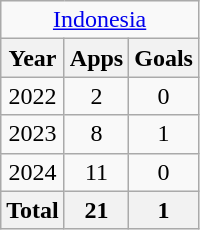<table class=wikitable style=text-align:center>
<tr>
<td colspan=3><a href='#'>Indonesia</a></td>
</tr>
<tr>
<th>Year</th>
<th>Apps</th>
<th>Goals</th>
</tr>
<tr>
<td>2022</td>
<td>2</td>
<td>0</td>
</tr>
<tr>
<td>2023</td>
<td>8</td>
<td>1</td>
</tr>
<tr>
<td>2024</td>
<td>11</td>
<td>0</td>
</tr>
<tr>
<th colspan=1>Total</th>
<th>21</th>
<th>1</th>
</tr>
</table>
